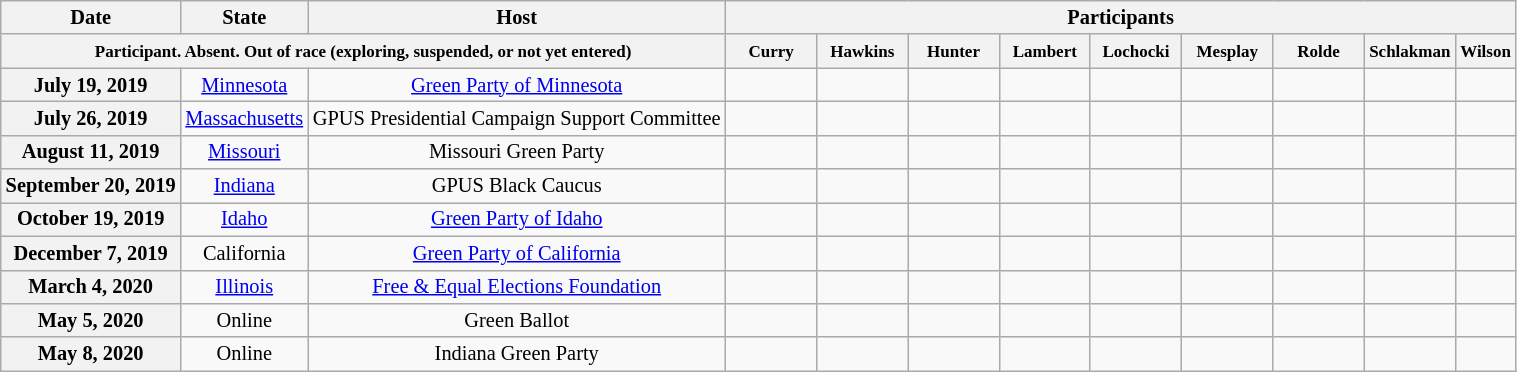<table class="wikitable" style="font-size:85%">
<tr>
<th style="white-space:nowrap;">Date</th>
<th>State</th>
<th>Host</th>
<th scope="col" colspan="18">Participants</th>
</tr>
<tr>
<th colspan="3"><small> Participant.  Absent.  Out of race (exploring, suspended, or not yet entered)</small></th>
<th scope="col" style="width:4em;"><small>Curry</small></th>
<th scope="col" style="width:4em;"><small>Hawkins</small></th>
<th scope="col" style="width:4em;"><small>Hunter</small></th>
<th scope="col" style="width:4em;"><small>Lambert</small></th>
<th scope="col" style="width:4em;"><small>Lochocki</small></th>
<th scope="col" style="width:4em;"><small>Mesplay</small></th>
<th scope="col" style="width:4em;"><small>Rolde</small></th>
<th scope="col" style="width:4em;"><small>Schlakman</small></th>
<th scope="col" style="width:43m;"><small>Wilson</small></th>
</tr>
<tr>
<th style="white-space:nowrap; text-align:center;">July 19, 2019</th>
<td style="white-space:nowrap; text-align:center;"><a href='#'>Minnesota</a></td>
<td style="white-space:nowrap; text-align:center;"><a href='#'>Green Party of Minnesota</a></td>
<td></td>
<td></td>
<td></td>
<td></td>
<td></td>
<td></td>
<td></td>
<td></td>
<td></td>
</tr>
<tr>
<th style="white-space:nowrap; text-align:center;">July 26, 2019</th>
<td style="white-space:nowrap; text-align:center;"><a href='#'>Massachusetts</a></td>
<td style="white-space:nowrap; text-align:center;">GPUS Presidential Campaign Support Committee</td>
<td></td>
<td></td>
<td></td>
<td></td>
<td></td>
<td></td>
<td></td>
<td></td>
<td></td>
</tr>
<tr>
<th style="white-space:nowrap; text-align:center;">August 11, 2019</th>
<td style="white-space:nowrap; text-align:center;"><a href='#'>Missouri</a></td>
<td style="white-space:nowrap; text-align:center;">Missouri Green Party</td>
<td></td>
<td></td>
<td></td>
<td></td>
<td></td>
<td></td>
<td></td>
<td></td>
<td></td>
</tr>
<tr>
<th style="white-space:nowrap; text-align:center;">September 20, 2019</th>
<td style="white-space:nowrap; text-align:center;"><a href='#'>Indiana</a></td>
<td style="white-space:nowrap; text-align:center;">GPUS Black Caucus</td>
<td></td>
<td></td>
<td></td>
<td></td>
<td></td>
<td></td>
<td></td>
<td></td>
<td></td>
</tr>
<tr>
<th style="white-space:nowrap; text-align:center;">October 19, 2019</th>
<td style="white-space:nowrap; text-align:center;"><a href='#'>Idaho</a></td>
<td style="white-space:nowrap; text-align:center;"><a href='#'>Green Party of Idaho</a></td>
<td></td>
<td></td>
<td></td>
<td></td>
<td></td>
<td></td>
<td></td>
<td></td>
<td></td>
</tr>
<tr>
<th style="white-space:nowrap; text-align:center;">December 7, 2019</th>
<td style="white-space:nowrap; text-align:center;">California</td>
<td style="white-space:nowrap; text-align:center;"><a href='#'>Green Party of California</a></td>
<td></td>
<td></td>
<td></td>
<td></td>
<td></td>
<td></td>
<td></td>
<td></td>
<td></td>
</tr>
<tr>
<th style="white-space:nowrap; text-align:center;">March 4, 2020</th>
<td style="white-space:nowrap; text-align:center;"><a href='#'>Illinois</a></td>
<td style="white-space:nowrap; text-align:center;"><a href='#'>Free & Equal Elections Foundation</a></td>
<td></td>
<td></td>
<td></td>
<td></td>
<td></td>
<td></td>
<td></td>
<td></td>
<td></td>
</tr>
<tr>
<th style="white-space:nowrap; text-align:center;">May 5, 2020</th>
<td style="white-space:nowrap; text-align:center;">Online</td>
<td style="white-space:nowrap; text-align:center;">Green Ballot</td>
<td></td>
<td></td>
<td></td>
<td></td>
<td></td>
<td></td>
<td></td>
<td></td>
<td></td>
</tr>
<tr>
<th>May 8, 2020</th>
<td style="white-space:nowrap; text-align:center;">Online</td>
<td style="white-space:nowrap; text-align:center;">Indiana Green Party</td>
<td></td>
<td></td>
<td></td>
<td></td>
<td></td>
<td></td>
<td></td>
<td></td>
<td></td>
</tr>
</table>
